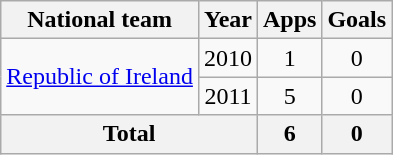<table class="wikitable" style="text-align: center">
<tr>
<th>National team</th>
<th>Year</th>
<th>Apps</th>
<th>Goals</th>
</tr>
<tr>
<td rowspan="2"><a href='#'>Republic of Ireland</a></td>
<td>2010</td>
<td>1</td>
<td>0</td>
</tr>
<tr>
<td>2011</td>
<td>5</td>
<td>0</td>
</tr>
<tr>
<th colspan=2>Total</th>
<th>6</th>
<th>0</th>
</tr>
</table>
